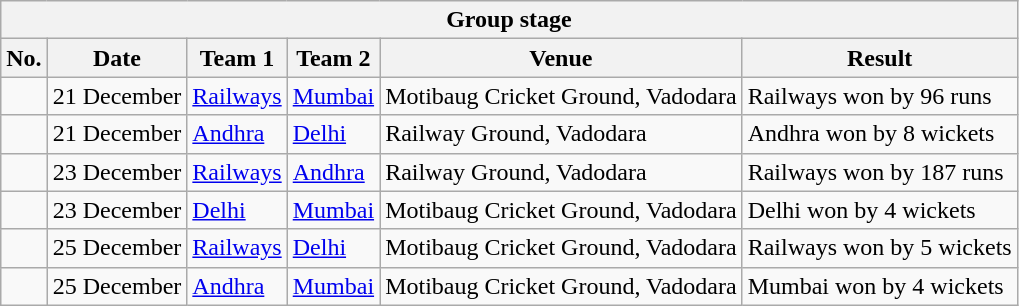<table class="wikitable">
<tr>
<th colspan="7">Group stage</th>
</tr>
<tr>
<th>No.</th>
<th>Date</th>
<th>Team 1</th>
<th>Team 2</th>
<th>Venue</th>
<th>Result</th>
</tr>
<tr>
<td> </td>
<td>21 December</td>
<td><a href='#'>Railways</a></td>
<td><a href='#'>Mumbai</a></td>
<td>Motibaug Cricket Ground, Vadodara</td>
<td>Railways won by 96 runs</td>
</tr>
<tr>
<td> </td>
<td>21 December</td>
<td><a href='#'>Andhra</a></td>
<td><a href='#'>Delhi</a></td>
<td>Railway Ground, Vadodara</td>
<td>Andhra won by 8 wickets</td>
</tr>
<tr>
<td> </td>
<td>23 December</td>
<td><a href='#'>Railways</a></td>
<td><a href='#'>Andhra</a></td>
<td>Railway Ground, Vadodara</td>
<td>Railways won by 187 runs</td>
</tr>
<tr>
<td> </td>
<td>23 December</td>
<td><a href='#'>Delhi</a></td>
<td><a href='#'>Mumbai</a></td>
<td>Motibaug Cricket Ground, Vadodara</td>
<td>Delhi won by 4 wickets</td>
</tr>
<tr>
<td> </td>
<td>25 December</td>
<td><a href='#'>Railways</a></td>
<td><a href='#'>Delhi</a></td>
<td>Motibaug Cricket Ground, Vadodara</td>
<td>Railways won by 5 wickets</td>
</tr>
<tr>
<td> </td>
<td>25 December</td>
<td><a href='#'>Andhra</a></td>
<td><a href='#'>Mumbai</a></td>
<td>Motibaug Cricket Ground, Vadodara</td>
<td>Mumbai won by 4 wickets</td>
</tr>
</table>
